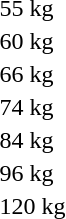<table>
<tr>
<td>55 kg <br></td>
<td></td>
<td></td>
<td></td>
</tr>
<tr>
<td>60 kg <br></td>
<td></td>
<td></td>
<td></td>
</tr>
<tr>
<td>66 kg <br></td>
<td></td>
<td></td>
<td></td>
</tr>
<tr>
<td>74 kg <br></td>
<td></td>
<td></td>
<td></td>
</tr>
<tr>
<td>84 kg <br></td>
<td></td>
<td></td>
<td></td>
</tr>
<tr>
<td>96 kg <br></td>
<td></td>
<td></td>
<td></td>
</tr>
<tr>
<td>120 kg <br></td>
<td></td>
<td></td>
<td></td>
</tr>
</table>
